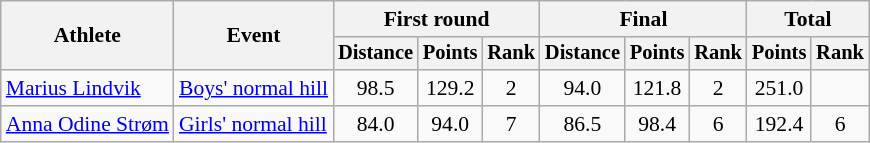<table class="wikitable" style="font-size:90%">
<tr>
<th rowspan=2>Athlete</th>
<th rowspan=2>Event</th>
<th colspan=3>First round</th>
<th colspan=3>Final</th>
<th colspan=2>Total</th>
</tr>
<tr style="font-size:95%">
<th>Distance</th>
<th>Points</th>
<th>Rank</th>
<th>Distance</th>
<th>Points</th>
<th>Rank</th>
<th>Points</th>
<th>Rank</th>
</tr>
<tr align=center>
<td align=left><a href='#'>Marius Lindvik</a></td>
<td align=left><a href='#'>Boys' normal hill</a></td>
<td>98.5</td>
<td>129.2</td>
<td>2</td>
<td>94.0</td>
<td>121.8</td>
<td>2</td>
<td>251.0</td>
<td></td>
</tr>
<tr align=center>
<td align=left><a href='#'>Anna Odine Strøm</a></td>
<td align=left><a href='#'>Girls' normal hill</a></td>
<td>84.0</td>
<td>94.0</td>
<td>7</td>
<td>86.5</td>
<td>98.4</td>
<td>6</td>
<td>192.4</td>
<td>6</td>
</tr>
</table>
